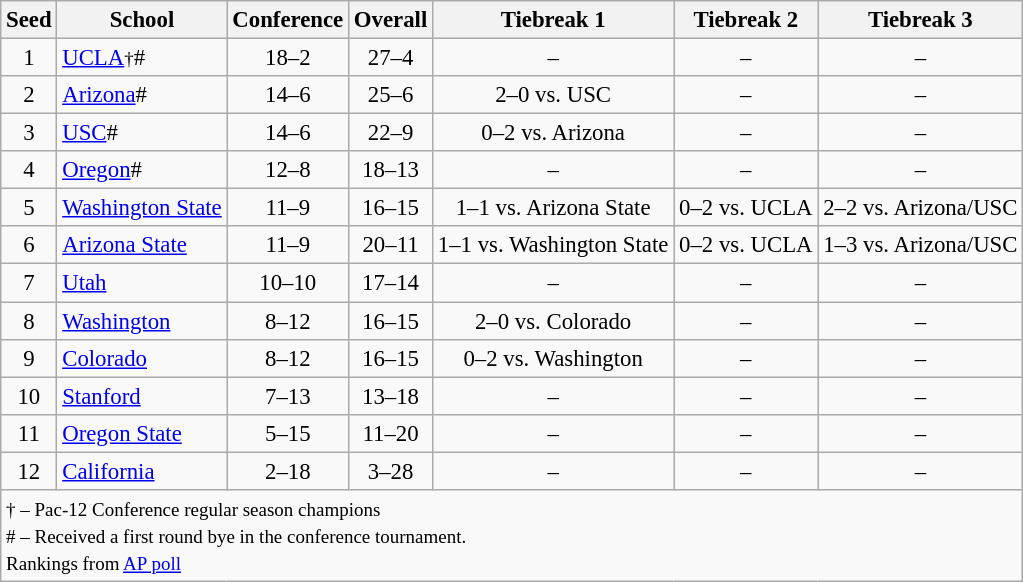<table class="wikitable" style="white-space:nowrap; font-size:95%; text-align:center">
<tr>
<th>Seed</th>
<th>School</th>
<th>Conference</th>
<th>Overall</th>
<th>Tiebreak 1</th>
<th>Tiebreak 2</th>
<th>Tiebreak 3</th>
</tr>
<tr>
<td>1</td>
<td align=left><a href='#'>UCLA</a><small>†</small>#</td>
<td>18–2</td>
<td>27–4</td>
<td>–</td>
<td>–</td>
<td>–</td>
</tr>
<tr>
<td>2</td>
<td align=left><a href='#'>Arizona</a>#</td>
<td>14–6</td>
<td>25–6</td>
<td>2–0 vs. USC</td>
<td>–</td>
<td>–</td>
</tr>
<tr>
<td>3</td>
<td align=left><a href='#'>USC</a>#</td>
<td>14–6</td>
<td>22–9</td>
<td>0–2 vs. Arizona</td>
<td>–</td>
<td>–</td>
</tr>
<tr>
<td>4</td>
<td align=left><a href='#'>Oregon</a>#</td>
<td>12–8</td>
<td>18–13</td>
<td>–</td>
<td>–</td>
<td>–</td>
</tr>
<tr>
<td>5</td>
<td align=left><a href='#'>Washington State</a></td>
<td>11–9</td>
<td>16–15</td>
<td>1–1 vs. Arizona State</td>
<td>0–2 vs. UCLA</td>
<td>2–2 vs. Arizona/USC</td>
</tr>
<tr>
<td>6</td>
<td align=left><a href='#'>Arizona State</a></td>
<td>11–9</td>
<td>20–11</td>
<td>1–1 vs. Washington State</td>
<td>0–2 vs. UCLA</td>
<td>1–3 vs. Arizona/USC</td>
</tr>
<tr>
<td>7</td>
<td align=left><a href='#'>Utah</a></td>
<td>10–10</td>
<td>17–14</td>
<td>–</td>
<td>–</td>
<td>–</td>
</tr>
<tr>
<td>8</td>
<td align=left><a href='#'>Washington</a></td>
<td>8–12</td>
<td>16–15</td>
<td>2–0 vs. Colorado</td>
<td>–</td>
<td>–</td>
</tr>
<tr>
<td>9</td>
<td align=left><a href='#'>Colorado</a></td>
<td>8–12</td>
<td>16–15</td>
<td>0–2 vs. Washington</td>
<td>–</td>
<td>–</td>
</tr>
<tr>
<td>10</td>
<td align=left><a href='#'>Stanford</a></td>
<td>7–13</td>
<td>13–18</td>
<td>–</td>
<td>–</td>
<td>–</td>
</tr>
<tr>
<td>11</td>
<td align=left><a href='#'>Oregon State</a></td>
<td>5–15</td>
<td>11–20</td>
<td>–</td>
<td>–</td>
<td>–</td>
</tr>
<tr>
<td>12</td>
<td align=left><a href='#'>California</a></td>
<td>2–18</td>
<td>3–28</td>
<td>–</td>
<td>–</td>
<td>–</td>
</tr>
<tr>
<td colspan=10 align=left><small>† – Pac-12 Conference regular season champions<br># – Received a first round bye in the conference tournament.<br>Rankings from <a href='#'>AP poll</a><br></small></td>
</tr>
</table>
